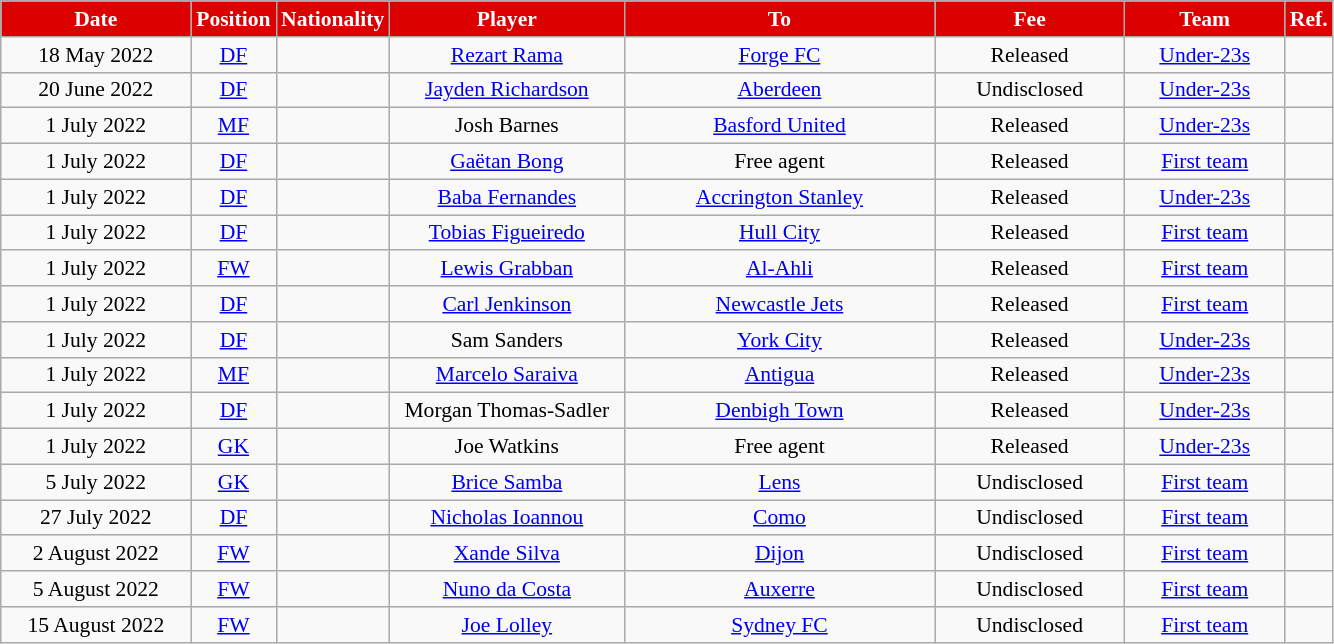<table class="wikitable"  style="text-align:center; font-size:90%; ">
<tr>
<th style="background:#DD0000; color:#FFFFFF; width:120px;">Date</th>
<th style="background:#DD0000; color:#FFFFFF; width:50px;">Position</th>
<th style="background:#DD0000; color:#FFFFFF; width:50px;">Nationality</th>
<th style="background:#DD0000; color:#FFFFFF; width:150px;">Player</th>
<th style="background:#DD0000; color:#FFFFFF; width:200px;">To</th>
<th style="background:#DD0000; color:#FFFFFF; width:120px;">Fee</th>
<th style="background:#DD0000; color:#FFFFFF; width:100px;">Team</th>
<th style="background:#DD0000; color:#FFFFFF; width:25px;">Ref.</th>
</tr>
<tr>
<td>18 May 2022</td>
<td><a href='#'>DF</a></td>
<td></td>
<td><a href='#'>Rezart Rama</a></td>
<td> <a href='#'>Forge FC</a></td>
<td>Released</td>
<td><a href='#'>Under-23s</a></td>
<td></td>
</tr>
<tr>
<td>20 June 2022</td>
<td><a href='#'>DF</a></td>
<td></td>
<td><a href='#'>Jayden Richardson</a></td>
<td> <a href='#'>Aberdeen</a></td>
<td>Undisclosed</td>
<td><a href='#'>Under-23s</a></td>
<td></td>
</tr>
<tr>
<td>1 July 2022</td>
<td><a href='#'>MF</a></td>
<td></td>
<td>Josh Barnes</td>
<td> <a href='#'>Basford United</a></td>
<td>Released</td>
<td><a href='#'>Under-23s</a></td>
<td></td>
</tr>
<tr>
<td>1 July 2022</td>
<td><a href='#'>DF</a></td>
<td></td>
<td><a href='#'>Gaëtan Bong</a></td>
<td>Free agent</td>
<td>Released</td>
<td><a href='#'>First team</a></td>
<td></td>
</tr>
<tr>
<td>1 July 2022</td>
<td><a href='#'>DF</a></td>
<td></td>
<td><a href='#'>Baba Fernandes</a></td>
<td> <a href='#'>Accrington Stanley</a></td>
<td>Released</td>
<td><a href='#'>Under-23s</a></td>
<td></td>
</tr>
<tr>
<td>1 July 2022</td>
<td><a href='#'>DF</a></td>
<td></td>
<td><a href='#'>Tobias Figueiredo</a></td>
<td> <a href='#'>Hull City</a></td>
<td>Released</td>
<td><a href='#'>First team</a></td>
<td></td>
</tr>
<tr>
<td>1 July 2022</td>
<td><a href='#'>FW</a></td>
<td></td>
<td><a href='#'>Lewis Grabban</a></td>
<td> <a href='#'>Al-Ahli</a></td>
<td>Released</td>
<td><a href='#'>First team</a></td>
<td></td>
</tr>
<tr>
<td>1 July 2022</td>
<td><a href='#'>DF</a></td>
<td></td>
<td><a href='#'>Carl Jenkinson</a></td>
<td> <a href='#'>Newcastle Jets</a></td>
<td>Released</td>
<td><a href='#'>First team</a></td>
<td></td>
</tr>
<tr>
<td>1 July 2022</td>
<td><a href='#'>DF</a></td>
<td></td>
<td>Sam Sanders</td>
<td> <a href='#'>York City</a></td>
<td>Released</td>
<td><a href='#'>Under-23s</a></td>
<td></td>
</tr>
<tr>
<td>1 July 2022</td>
<td><a href='#'>MF</a></td>
<td></td>
<td><a href='#'>Marcelo Saraiva</a></td>
<td> <a href='#'>Antigua</a></td>
<td>Released</td>
<td><a href='#'>Under-23s</a></td>
<td></td>
</tr>
<tr>
<td>1 July 2022</td>
<td><a href='#'>DF</a></td>
<td></td>
<td>Morgan Thomas-Sadler</td>
<td> <a href='#'>Denbigh Town</a></td>
<td>Released</td>
<td><a href='#'>Under-23s</a></td>
<td></td>
</tr>
<tr>
<td>1 July 2022</td>
<td><a href='#'>GK</a></td>
<td></td>
<td>Joe Watkins</td>
<td>Free agent</td>
<td>Released</td>
<td><a href='#'>Under-23s</a></td>
<td></td>
</tr>
<tr>
<td>5 July 2022</td>
<td><a href='#'>GK</a></td>
<td></td>
<td><a href='#'>Brice Samba</a></td>
<td> <a href='#'>Lens</a></td>
<td>Undisclosed</td>
<td><a href='#'>First team</a></td>
<td></td>
</tr>
<tr>
<td>27 July 2022</td>
<td><a href='#'>DF</a></td>
<td></td>
<td><a href='#'>Nicholas Ioannou</a></td>
<td> <a href='#'>Como</a></td>
<td>Undisclosed</td>
<td><a href='#'>First team</a></td>
<td></td>
</tr>
<tr>
<td>2 August 2022</td>
<td><a href='#'>FW</a></td>
<td></td>
<td><a href='#'>Xande Silva</a></td>
<td> <a href='#'>Dijon</a></td>
<td>Undisclosed</td>
<td><a href='#'>First team</a></td>
<td></td>
</tr>
<tr>
<td>5 August 2022</td>
<td><a href='#'>FW</a></td>
<td></td>
<td><a href='#'>Nuno da Costa</a></td>
<td> <a href='#'>Auxerre</a></td>
<td>Undisclosed</td>
<td><a href='#'>First team</a></td>
<td></td>
</tr>
<tr>
<td>15 August 2022</td>
<td><a href='#'>FW</a></td>
<td></td>
<td><a href='#'>Joe Lolley</a></td>
<td> <a href='#'>Sydney FC</a></td>
<td>Undisclosed</td>
<td><a href='#'>First team</a></td>
<td></td>
</tr>
</table>
